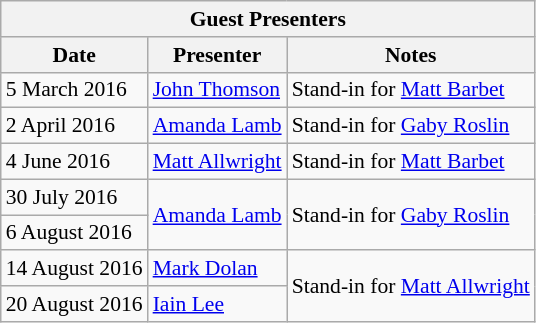<table class="wikitable collapsible collapsed" style="font-size:90%;">
<tr>
<th colspan=3>Guest Presenters</th>
</tr>
<tr>
<th>Date</th>
<th>Presenter</th>
<th>Notes</th>
</tr>
<tr>
<td>5 March 2016</td>
<td><a href='#'>John Thomson</a></td>
<td>Stand-in for <a href='#'>Matt Barbet</a></td>
</tr>
<tr>
<td>2 April 2016</td>
<td><a href='#'>Amanda Lamb</a></td>
<td>Stand-in for <a href='#'>Gaby Roslin</a></td>
</tr>
<tr>
<td>4 June 2016</td>
<td><a href='#'>Matt Allwright</a></td>
<td>Stand-in for <a href='#'>Matt Barbet</a></td>
</tr>
<tr>
<td>30 July 2016</td>
<td rowspan=2><a href='#'>Amanda Lamb</a></td>
<td rowspan=2>Stand-in for <a href='#'>Gaby Roslin</a></td>
</tr>
<tr>
<td>6 August 2016</td>
</tr>
<tr>
<td>14 August 2016</td>
<td><a href='#'>Mark Dolan</a></td>
<td rowspan=2>Stand-in for <a href='#'>Matt Allwright</a></td>
</tr>
<tr>
<td>20 August 2016</td>
<td><a href='#'>Iain Lee</a></td>
</tr>
</table>
